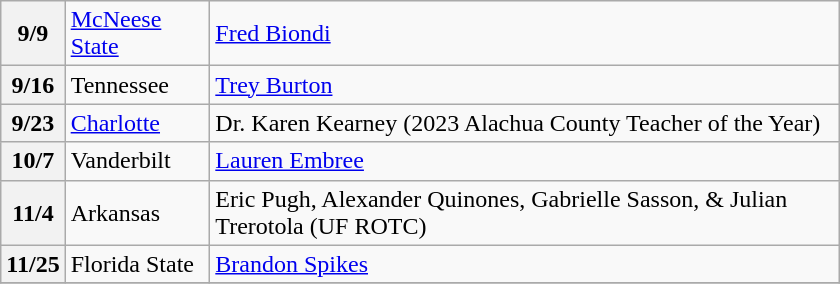<table class="wikitable" style="width:35em">
<tr>
<th>9/9</th>
<td><a href='#'>McNeese State</a></td>
<td><a href='#'>Fred Biondi</a></td>
</tr>
<tr>
<th>9/16</th>
<td>Tennessee</td>
<td><a href='#'>Trey Burton</a></td>
</tr>
<tr>
<th>9/23</th>
<td><a href='#'>Charlotte</a></td>
<td>Dr. Karen Kearney (2023 Alachua County Teacher of the Year)</td>
</tr>
<tr>
<th>10/7</th>
<td>Vanderbilt</td>
<td><a href='#'>Lauren Embree</a></td>
</tr>
<tr>
<th>11/4</th>
<td>Arkansas</td>
<td>Eric Pugh, Alexander Quinones, Gabrielle Sasson, & Julian Trerotola (UF ROTC)</td>
</tr>
<tr>
<th>11/25</th>
<td>Florida State</td>
<td><a href='#'>Brandon Spikes</a></td>
</tr>
<tr>
</tr>
</table>
